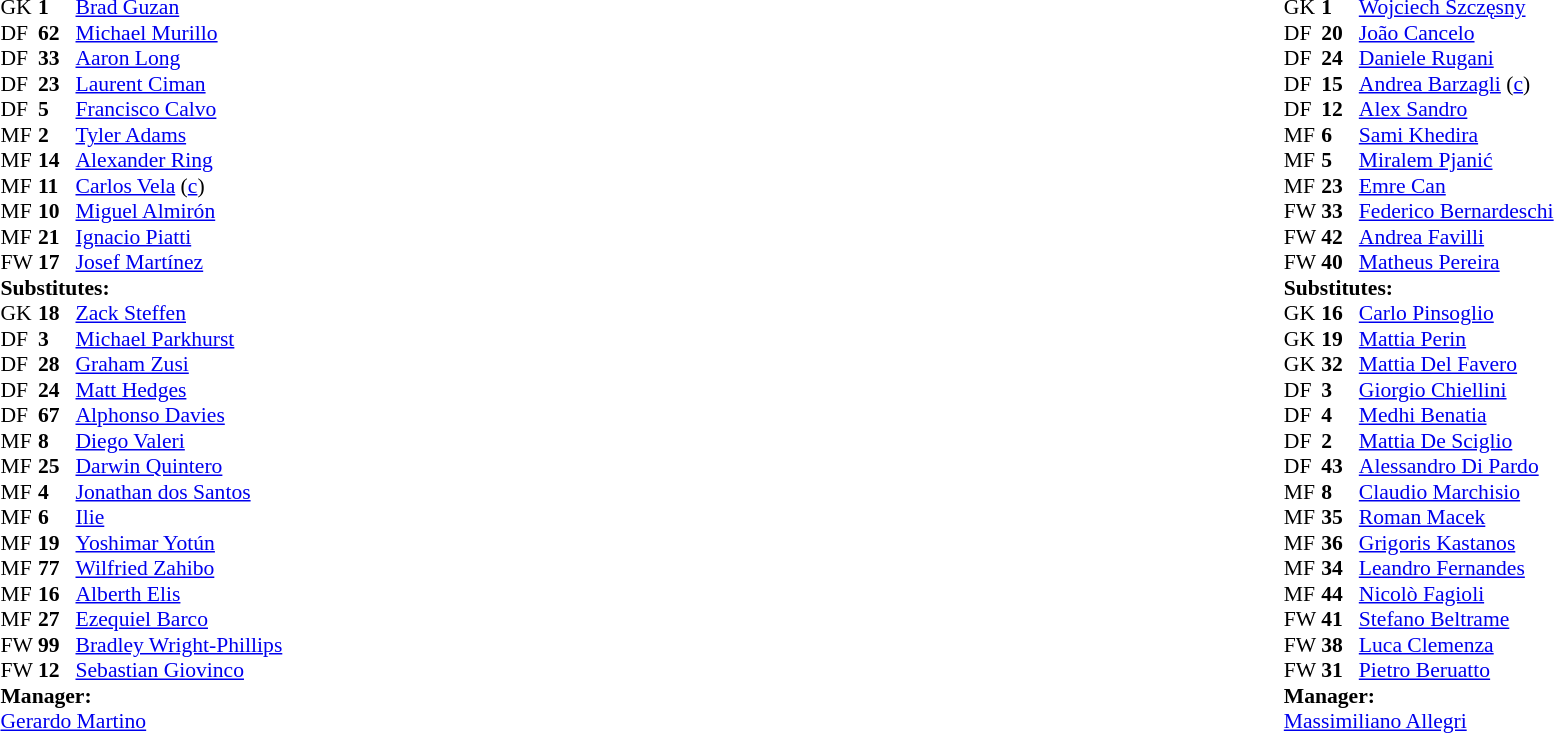<table width="100%">
<tr>
<td valign="top" width="50%"><br><table style="font-size: 90%" cellspacing="0" cellpadding="0">
<tr>
<td colspan="4"></td>
</tr>
<tr>
<th width=25></th>
<th width=25></th>
</tr>
<tr>
<td>GK</td>
<td><strong>1</strong></td>
<td> <a href='#'>Brad Guzan</a></td>
<td></td>
<td></td>
</tr>
<tr>
<td>DF</td>
<td><strong>62</strong></td>
<td> <a href='#'>Michael Murillo</a></td>
<td></td>
<td></td>
</tr>
<tr>
<td>DF</td>
<td><strong>33</strong></td>
<td> <a href='#'>Aaron Long</a></td>
<td></td>
<td></td>
</tr>
<tr>
<td>DF</td>
<td><strong>23</strong></td>
<td> <a href='#'>Laurent Ciman</a></td>
<td></td>
<td></td>
</tr>
<tr>
<td>DF</td>
<td><strong>5</strong></td>
<td> <a href='#'>Francisco Calvo</a></td>
<td></td>
<td></td>
</tr>
<tr>
<td>MF</td>
<td><strong>2</strong></td>
<td> <a href='#'>Tyler Adams</a></td>
<td></td>
<td></td>
</tr>
<tr>
<td>MF</td>
<td><strong>14</strong></td>
<td> <a href='#'>Alexander Ring</a></td>
<td></td>
<td></td>
</tr>
<tr>
<td>MF</td>
<td><strong>11</strong></td>
<td> <a href='#'>Carlos Vela</a> (<a href='#'>c</a>)</td>
<td></td>
<td></td>
</tr>
<tr>
<td>MF</td>
<td><strong>10</strong></td>
<td> <a href='#'>Miguel Almirón</a></td>
<td></td>
<td></td>
</tr>
<tr>
<td>MF</td>
<td><strong>21</strong></td>
<td> <a href='#'>Ignacio Piatti</a></td>
<td></td>
<td></td>
</tr>
<tr>
<td>FW</td>
<td><strong>17</strong></td>
<td> <a href='#'>Josef Martínez</a></td>
<td></td>
<td></td>
</tr>
<tr>
<td colspan=3><strong>Substitutes:</strong></td>
</tr>
<tr>
<td>GK</td>
<td><strong>18</strong></td>
<td> <a href='#'>Zack Steffen</a></td>
<td></td>
<td></td>
</tr>
<tr>
<td>DF</td>
<td><strong>3</strong></td>
<td> <a href='#'>Michael Parkhurst</a></td>
<td></td>
<td></td>
</tr>
<tr>
<td>DF</td>
<td><strong>28</strong></td>
<td> <a href='#'>Graham Zusi</a></td>
<td></td>
<td></td>
</tr>
<tr>
<td>DF</td>
<td><strong>24</strong></td>
<td> <a href='#'>Matt Hedges</a></td>
<td></td>
<td></td>
</tr>
<tr>
<td>DF</td>
<td><strong>67</strong></td>
<td> <a href='#'>Alphonso Davies</a></td>
<td></td>
<td> </td>
</tr>
<tr>
<td>MF</td>
<td><strong>8</strong></td>
<td> <a href='#'>Diego Valeri</a></td>
<td></td>
<td></td>
</tr>
<tr>
<td>MF</td>
<td><strong>25</strong></td>
<td> <a href='#'>Darwin Quintero</a></td>
<td></td>
<td></td>
</tr>
<tr>
<td>MF</td>
<td><strong>4</strong></td>
<td> <a href='#'>Jonathan dos Santos</a></td>
<td></td>
<td> </td>
</tr>
<tr>
<td>MF</td>
<td><strong>6</strong></td>
<td> <a href='#'>Ilie</a></td>
<td></td>
<td></td>
</tr>
<tr>
<td>MF</td>
<td><strong>19</strong></td>
<td> <a href='#'>Yoshimar Yotún</a></td>
<td></td>
<td></td>
</tr>
<tr>
<td>MF</td>
<td><strong>77</strong></td>
<td> <a href='#'>Wilfried Zahibo</a></td>
<td></td>
<td></td>
</tr>
<tr>
<td>MF</td>
<td><strong>16</strong></td>
<td> <a href='#'>Alberth Elis</a></td>
<td></td>
<td></td>
</tr>
<tr>
<td>MF</td>
<td><strong>27</strong></td>
<td> <a href='#'>Ezequiel Barco</a></td>
<td></td>
<td> </td>
</tr>
<tr>
<td>FW</td>
<td><strong>99</strong></td>
<td> <a href='#'>Bradley Wright-Phillips</a></td>
<td></td>
<td></td>
</tr>
<tr>
<td>FW</td>
<td><strong>12</strong></td>
<td> <a href='#'>Sebastian Giovinco</a></td>
<td></td>
<td> </td>
</tr>
<tr>
<td colspan=3><strong>Manager:</strong></td>
</tr>
<tr>
<td colspan=4> <a href='#'>Gerardo Martino</a></td>
</tr>
</table>
</td>
<td valign="top"></td>
<td valign="top" width="50%"><br><table style="font-size: 90%" cellspacing="0" cellpadding="0" align=center>
<tr>
<th width=25></th>
<th width=25></th>
</tr>
<tr>
<td>GK</td>
<td><strong>1</strong></td>
<td> <a href='#'>Wojciech Szczęsny</a></td>
<td></td>
<td></td>
</tr>
<tr>
<td>DF</td>
<td><strong>20</strong></td>
<td> <a href='#'>João Cancelo</a></td>
<td></td>
<td></td>
</tr>
<tr>
<td>DF</td>
<td><strong>24</strong></td>
<td> <a href='#'>Daniele Rugani</a></td>
<td></td>
<td></td>
</tr>
<tr>
<td>DF</td>
<td><strong>15</strong></td>
<td> <a href='#'>Andrea Barzagli</a> (<a href='#'>c</a>)</td>
<td></td>
<td></td>
</tr>
<tr>
<td>DF</td>
<td><strong>12</strong></td>
<td> <a href='#'>Alex Sandro</a></td>
<td></td>
<td></td>
</tr>
<tr>
<td>MF</td>
<td><strong>6</strong></td>
<td> <a href='#'>Sami Khedira</a></td>
<td></td>
<td></td>
</tr>
<tr>
<td>MF</td>
<td><strong>5</strong></td>
<td> <a href='#'>Miralem Pjanić</a></td>
<td></td>
<td></td>
</tr>
<tr>
<td>MF</td>
<td><strong>23</strong></td>
<td> <a href='#'>Emre Can</a></td>
<td></td>
<td></td>
</tr>
<tr>
<td>FW</td>
<td><strong>33</strong></td>
<td> <a href='#'>Federico Bernardeschi</a></td>
<td></td>
<td></td>
</tr>
<tr>
<td>FW</td>
<td><strong>42</strong></td>
<td> <a href='#'>Andrea Favilli</a></td>
<td></td>
<td></td>
</tr>
<tr>
<td>FW</td>
<td><strong>40</strong></td>
<td> <a href='#'>Matheus Pereira</a></td>
<td></td>
<td></td>
</tr>
<tr>
<td colspan=3><strong>Substitutes:</strong></td>
</tr>
<tr>
<td>GK</td>
<td><strong>16</strong></td>
<td> <a href='#'>Carlo Pinsoglio</a></td>
<td></td>
<td></td>
</tr>
<tr>
<td>GK</td>
<td><strong>19</strong></td>
<td> <a href='#'>Mattia Perin</a></td>
<td></td>
<td></td>
</tr>
<tr>
<td>GK</td>
<td><strong>32</strong></td>
<td> <a href='#'>Mattia Del Favero</a></td>
<td></td>
<td></td>
</tr>
<tr>
<td>DF</td>
<td><strong>3</strong></td>
<td> <a href='#'>Giorgio Chiellini</a></td>
<td></td>
<td></td>
</tr>
<tr>
<td>DF</td>
<td><strong>4</strong></td>
<td> <a href='#'>Medhi Benatia</a></td>
<td></td>
<td></td>
</tr>
<tr>
<td>DF</td>
<td><strong>2</strong></td>
<td> <a href='#'>Mattia De Sciglio</a></td>
<td></td>
<td></td>
</tr>
<tr>
<td>DF</td>
<td><strong>43</strong></td>
<td> <a href='#'>Alessandro Di Pardo</a></td>
<td></td>
<td></td>
</tr>
<tr>
<td>MF</td>
<td><strong>8</strong></td>
<td> <a href='#'>Claudio Marchisio</a></td>
<td></td>
<td></td>
</tr>
<tr>
<td>MF</td>
<td><strong>35</strong></td>
<td> <a href='#'>Roman Macek</a></td>
<td></td>
<td></td>
</tr>
<tr>
<td>MF</td>
<td><strong>36</strong></td>
<td> <a href='#'>Grigoris Kastanos</a></td>
<td></td>
<td></td>
</tr>
<tr>
<td>MF</td>
<td><strong>34</strong></td>
<td> <a href='#'>Leandro Fernandes</a></td>
<td></td>
<td></td>
</tr>
<tr>
<td>MF</td>
<td><strong>44</strong></td>
<td> <a href='#'>Nicolò Fagioli</a></td>
<td></td>
<td></td>
</tr>
<tr>
<td>FW</td>
<td><strong>41</strong></td>
<td> <a href='#'>Stefano Beltrame</a></td>
<td></td>
<td></td>
</tr>
<tr>
<td>FW</td>
<td><strong>38</strong></td>
<td> <a href='#'>Luca Clemenza</a></td>
<td></td>
<td></td>
</tr>
<tr>
<td>FW</td>
<td><strong>31</strong></td>
<td> <a href='#'>Pietro Beruatto</a></td>
<td></td>
<td></td>
</tr>
<tr>
<td colspan=3><strong>Manager:</strong></td>
</tr>
<tr>
<td colspan=4> <a href='#'>Massimiliano Allegri</a></td>
</tr>
</table>
</td>
</tr>
</table>
